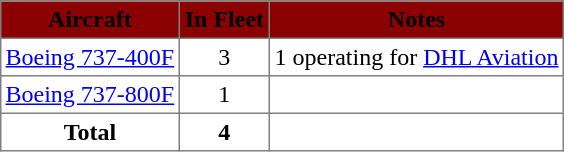<table class="toccolours" border="1" cellpadding="3" style="margin:1em auto; white-space:nowrap; border-collapse:collapse">
<tr bgcolor=darkred>
<th><span> Aircraft</span></th>
<th><span> In Fleet</span></th>
<th><span> Notes</span></th>
</tr>
<tr>
<td><a href='#'>Boeing 737-400F</a></td>
<td align="center">3</td>
<td>1 operating for <a href='#'>DHL Aviation</a></td>
</tr>
<tr>
<td><a href='#'>Boeing 737-800F</a></td>
<td align="center">1</td>
</tr>
<tr>
<th>Total</th>
<th>4</th>
<td></td>
</tr>
</table>
